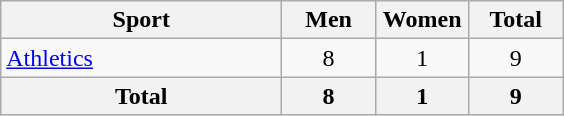<table class="wikitable sortable" style="text-align:center;">
<tr>
<th width=180>Sport</th>
<th width=55>Men</th>
<th width=55>Women</th>
<th width=55>Total</th>
</tr>
<tr>
<td align=left><a href='#'>Athletics</a></td>
<td>8</td>
<td>1</td>
<td>9</td>
</tr>
<tr>
<th>Total</th>
<th>8</th>
<th>1</th>
<th>9</th>
</tr>
</table>
